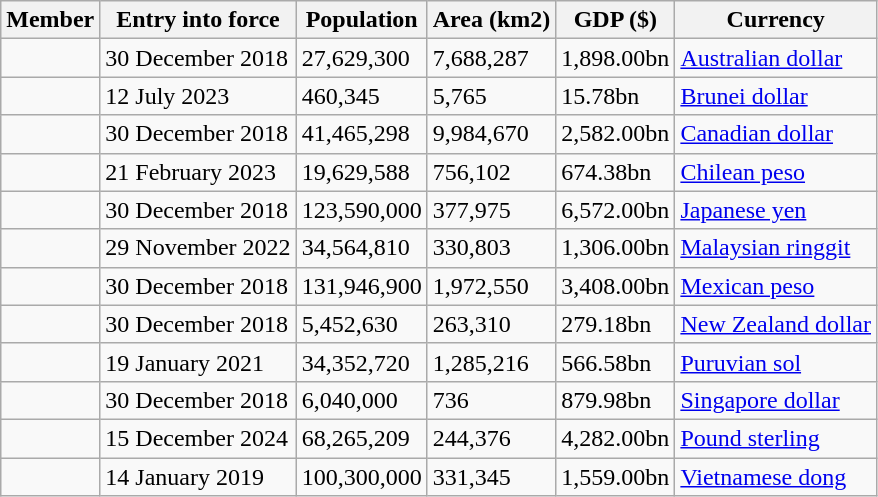<table class="wikitable sortable sticky-header">
<tr>
<th>Member</th>
<th>Entry into force</th>
<th>Population</th>
<th>Area (km2)</th>
<th>GDP ($)</th>
<th>Currency</th>
</tr>
<tr>
<td></td>
<td>30 December 2018</td>
<td>27,629,300</td>
<td>7,688,287</td>
<td>1,898.00bn</td>
<td><a href='#'>Australian dollar</a></td>
</tr>
<tr>
<td></td>
<td>12 July 2023</td>
<td>460,345</td>
<td>5,765</td>
<td>15.78bn</td>
<td><a href='#'>Brunei dollar</a></td>
</tr>
<tr>
<td></td>
<td>30 December 2018</td>
<td>41,465,298</td>
<td>9,984,670</td>
<td>2,582.00bn</td>
<td><a href='#'>Canadian dollar</a></td>
</tr>
<tr>
<td></td>
<td>21 February 2023</td>
<td>19,629,588</td>
<td>756,102</td>
<td>674.38bn</td>
<td><a href='#'>Chilean peso</a></td>
</tr>
<tr>
<td></td>
<td>30 December 2018</td>
<td>123,590,000</td>
<td>377,975</td>
<td>6,572.00bn</td>
<td><a href='#'>Japanese yen</a></td>
</tr>
<tr>
<td></td>
<td>29 November 2022</td>
<td>34,564,810</td>
<td>330,803</td>
<td>1,306.00bn</td>
<td><a href='#'>Malaysian ringgit</a></td>
</tr>
<tr>
<td></td>
<td>30 December 2018</td>
<td>131,946,900</td>
<td>1,972,550</td>
<td>3,408.00bn</td>
<td><a href='#'>Mexican peso</a></td>
</tr>
<tr>
<td></td>
<td>30 December 2018</td>
<td>5,452,630</td>
<td>263,310</td>
<td>279.18bn</td>
<td><a href='#'>New Zealand dollar</a></td>
</tr>
<tr>
<td></td>
<td>19 January 2021</td>
<td>34,352,720</td>
<td>1,285,216</td>
<td>566.58bn</td>
<td><a href='#'>Puruvian sol</a></td>
</tr>
<tr>
<td></td>
<td>30 December 2018</td>
<td>6,040,000</td>
<td>736</td>
<td>879.98bn</td>
<td><a href='#'>Singapore dollar</a></td>
</tr>
<tr>
<td></td>
<td>15 December 2024</td>
<td>68,265,209</td>
<td>244,376</td>
<td>4,282.00bn</td>
<td><a href='#'>Pound sterling</a></td>
</tr>
<tr>
<td></td>
<td>14 January 2019</td>
<td>100,300,000</td>
<td>331,345</td>
<td>1,559.00bn</td>
<td><a href='#'>Vietnamese dong</a></td>
</tr>
</table>
